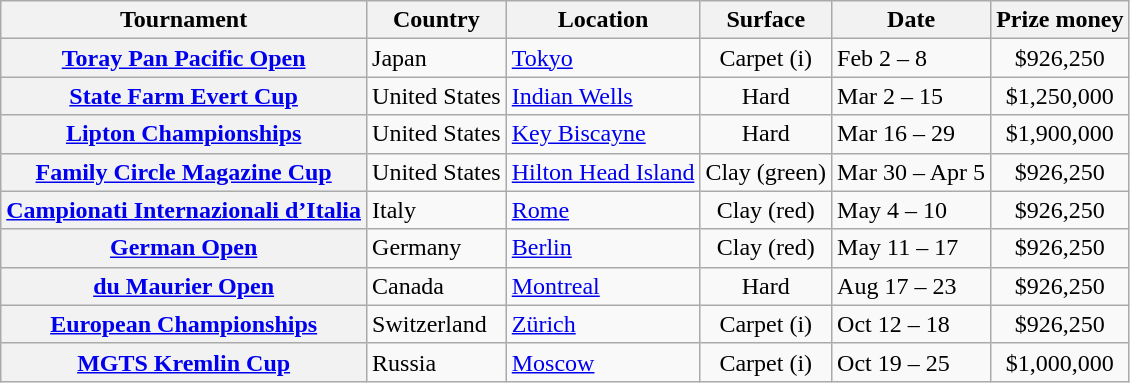<table class="wikitable plainrowheaders nowrap">
<tr>
<th scope="col">Tournament</th>
<th scope="col">Country</th>
<th scope="col">Location</th>
<th scope="col">Surface</th>
<th scope="col">Date</th>
<th scope="col">Prize money</th>
</tr>
<tr>
<th scope="row"><a href='#'>Toray Pan Pacific Open</a></th>
<td>Japan</td>
<td><a href='#'>Tokyo</a></td>
<td align="center">Carpet (i)</td>
<td>Feb 2 – 8</td>
<td align="center">$926,250</td>
</tr>
<tr>
<th scope="row"><a href='#'>State Farm Evert Cup</a></th>
<td>United States</td>
<td><a href='#'>Indian Wells</a></td>
<td align="center">Hard</td>
<td>Mar 2 – 15</td>
<td align="center">$1,250,000</td>
</tr>
<tr>
<th scope="row"><a href='#'>Lipton Championships</a></th>
<td>United States</td>
<td><a href='#'>Key Biscayne</a></td>
<td align="center">Hard</td>
<td>Mar 16 – 29</td>
<td align="center">$1,900,000</td>
</tr>
<tr>
<th scope="row"><a href='#'>Family Circle Magazine Cup</a></th>
<td>United States</td>
<td><a href='#'>Hilton Head Island</a></td>
<td align="center">Clay (green)</td>
<td>Mar 30 – Apr 5</td>
<td align="center">$926,250</td>
</tr>
<tr>
<th scope="row"><a href='#'>Campionati Internazionali d’Italia</a></th>
<td>Italy</td>
<td><a href='#'>Rome</a></td>
<td align="center">Clay (red)</td>
<td>May 4 – 10</td>
<td align="center">$926,250</td>
</tr>
<tr>
<th scope="row"><a href='#'>German Open</a></th>
<td>Germany</td>
<td><a href='#'>Berlin</a></td>
<td align="center">Clay (red)</td>
<td>May 11 – 17</td>
<td align="center">$926,250</td>
</tr>
<tr>
<th scope="row"><a href='#'>du Maurier Open</a></th>
<td>Canada</td>
<td><a href='#'>Montreal</a></td>
<td align="center">Hard</td>
<td>Aug 17 – 23</td>
<td align="center">$926,250</td>
</tr>
<tr>
<th scope="row"><a href='#'>European Championships</a></th>
<td>Switzerland</td>
<td><a href='#'>Zürich</a></td>
<td align="center">Carpet (i)</td>
<td>Oct 12 – 18</td>
<td align="center">$926,250</td>
</tr>
<tr>
<th scope="row"><a href='#'>MGTS Kremlin Cup</a></th>
<td>Russia</td>
<td><a href='#'>Moscow</a></td>
<td align="center">Carpet (i)</td>
<td>Oct 19 – 25</td>
<td align="center">$1,000,000</td>
</tr>
</table>
